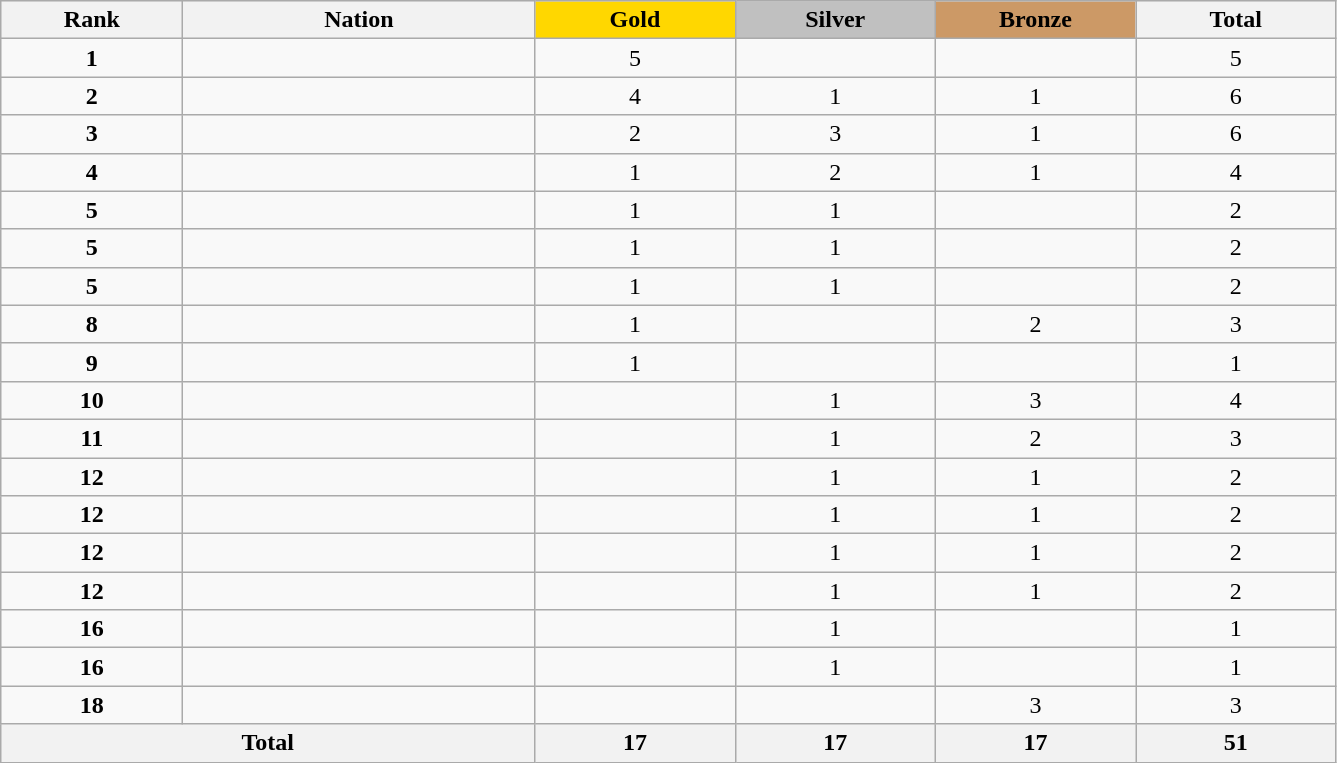<table class="wikitable collapsible autocollapse plainrowheaders" width=70.5% style="text-align:center;">
<tr style="background-color:#EDEDED;">
<th width=100px class="hintergrundfarbe5">Rank</th>
<th width=200px class="hintergrundfarbe6">Nation</th>
<th style="background:    gold; width:15%">Gold</th>
<th style="background:  silver; width:15%">Silver</th>
<th style="background: #CC9966; width:15%">Bronze</th>
<th class="hintergrundfarbe6" style="width:15%">Total</th>
</tr>
<tr>
<td><strong>1</strong></td>
<td align=left></td>
<td>5</td>
<td></td>
<td></td>
<td>5</td>
</tr>
<tr>
<td><strong>2</strong></td>
<td align=left></td>
<td>4</td>
<td>1</td>
<td>1</td>
<td>6</td>
</tr>
<tr>
<td><strong>3</strong></td>
<td align=left></td>
<td>2</td>
<td>3</td>
<td>1</td>
<td>6</td>
</tr>
<tr>
<td><strong>4</strong></td>
<td align=left></td>
<td>1</td>
<td>2</td>
<td>1</td>
<td>4</td>
</tr>
<tr>
<td><strong>5</strong></td>
<td align=left></td>
<td>1</td>
<td>1</td>
<td></td>
<td>2</td>
</tr>
<tr>
<td><strong>5</strong></td>
<td align=left></td>
<td>1</td>
<td>1</td>
<td></td>
<td>2</td>
</tr>
<tr>
<td><strong>5</strong></td>
<td align=left></td>
<td>1</td>
<td>1</td>
<td></td>
<td>2</td>
</tr>
<tr>
<td><strong>8</strong></td>
<td align=left></td>
<td>1</td>
<td></td>
<td>2</td>
<td>3</td>
</tr>
<tr>
<td><strong>9</strong></td>
<td align=left></td>
<td>1</td>
<td></td>
<td></td>
<td>1</td>
</tr>
<tr>
<td><strong>10</strong></td>
<td align=left></td>
<td></td>
<td>1</td>
<td>3</td>
<td>4</td>
</tr>
<tr>
<td><strong>11</strong></td>
<td align=left></td>
<td></td>
<td>1</td>
<td>2</td>
<td>3</td>
</tr>
<tr>
<td><strong>12</strong></td>
<td align=left></td>
<td></td>
<td>1</td>
<td>1</td>
<td>2</td>
</tr>
<tr>
<td><strong>12</strong></td>
<td align=left></td>
<td></td>
<td>1</td>
<td>1</td>
<td>2</td>
</tr>
<tr>
<td><strong>12</strong></td>
<td align=left></td>
<td></td>
<td>1</td>
<td>1</td>
<td>2</td>
</tr>
<tr>
<td><strong>12</strong></td>
<td align=left></td>
<td></td>
<td>1</td>
<td>1</td>
<td>2</td>
</tr>
<tr>
<td><strong>16</strong></td>
<td align=left></td>
<td></td>
<td>1</td>
<td></td>
<td>1</td>
</tr>
<tr>
<td><strong>16</strong></td>
<td align=left></td>
<td></td>
<td>1</td>
<td></td>
<td>1</td>
</tr>
<tr>
<td><strong>18</strong></td>
<td align=left></td>
<td></td>
<td></td>
<td>3</td>
<td>3</td>
</tr>
<tr>
<th colspan=2>Total</th>
<th>17</th>
<th>17</th>
<th>17</th>
<th>51</th>
</tr>
</table>
